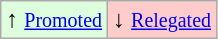<table class="wikitable" align="center">
<tr>
<td style="background:#ddffdd">↑ <small><a href='#'>Promoted</a></small></td>
<td style="background:#ffcccc">↓ <small><a href='#'>Relegated</a></small></td>
</tr>
</table>
